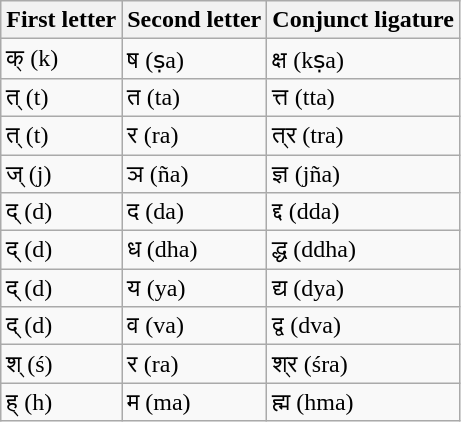<table class="wikitable">
<tr>
<th>First letter</th>
<th>Second letter</th>
<th>Conjunct ligature</th>
</tr>
<tr>
<td>क् (k)</td>
<td>ष (ṣa)</td>
<td>क्ष (kṣa)</td>
</tr>
<tr>
<td>त् (t)</td>
<td>त (ta)</td>
<td>त्त (tta)</td>
</tr>
<tr>
<td>त् (t)</td>
<td>र (ra)</td>
<td>त्र (tra)</td>
</tr>
<tr>
<td>ज् (j)</td>
<td>ञ (ña)</td>
<td>ज्ञ (jña)</td>
</tr>
<tr>
<td>द् (d)</td>
<td>द (da)</td>
<td>द्द (dda)</td>
</tr>
<tr>
<td>द् (d)</td>
<td>ध (dha)</td>
<td>द्ध (ddha)</td>
</tr>
<tr>
<td>द् (d)</td>
<td>य (ya)</td>
<td>द्य (dya)</td>
</tr>
<tr>
<td>द् (d)</td>
<td>व (va)</td>
<td>द्व (dva)</td>
</tr>
<tr>
<td>श् (ś)</td>
<td>र (ra)</td>
<td>श्र (śra)</td>
</tr>
<tr>
<td>ह् (h)</td>
<td>म (ma)</td>
<td>ह्म (hma)</td>
</tr>
</table>
